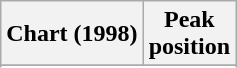<table class="wikitable sortable plainrowheaders" style="text-align:center">
<tr>
<th scope="col">Chart (1998)</th>
<th scope="col">Peak<br>position</th>
</tr>
<tr>
</tr>
<tr>
</tr>
</table>
